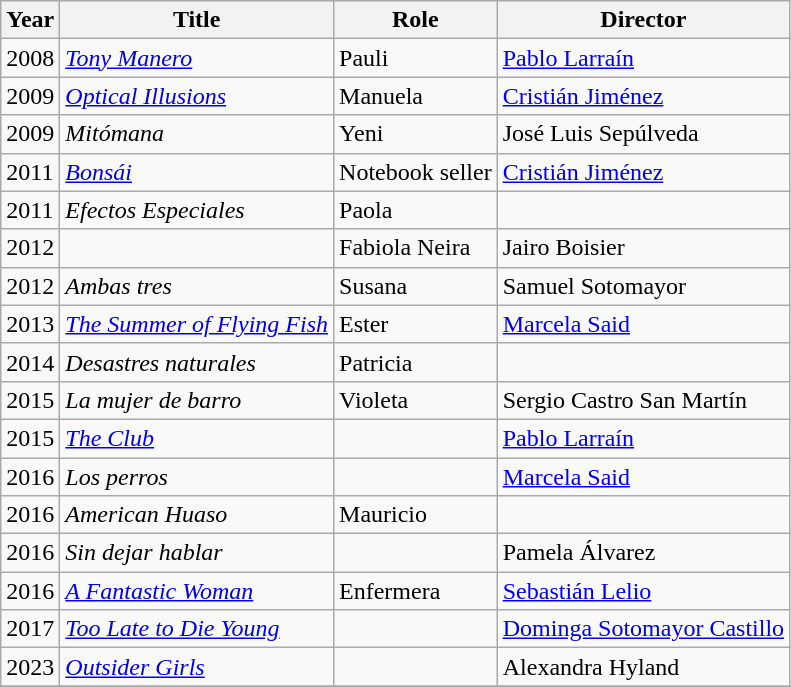<table class="wikitable">
<tr>
<th>Year</th>
<th>Title</th>
<th>Role</th>
<th>Director</th>
</tr>
<tr>
<td>2008</td>
<td><em><a href='#'>Tony Manero</a></em></td>
<td>Pauli</td>
<td><a href='#'>Pablo Larraín</a></td>
</tr>
<tr>
<td>2009</td>
<td><em><a href='#'>Optical Illusions</a></em></td>
<td>Manuela</td>
<td><a href='#'>Cristián Jiménez</a></td>
</tr>
<tr>
<td>2009</td>
<td><em>Mitómana</em></td>
<td>Yeni</td>
<td>José Luis Sepúlveda</td>
</tr>
<tr>
<td>2011</td>
<td><em><a href='#'>Bonsái</a></em></td>
<td>Notebook seller</td>
<td><a href='#'>Cristián Jiménez</a></td>
</tr>
<tr>
<td>2011</td>
<td><em>Efectos Especiales</em></td>
<td>Paola</td>
<td></td>
</tr>
<tr>
<td>2012</td>
<td><em></em></td>
<td>Fabiola Neira</td>
<td>Jairo Boisier</td>
</tr>
<tr>
<td>2012</td>
<td><em>Ambas tres</em></td>
<td>Susana</td>
<td>Samuel Sotomayor</td>
</tr>
<tr>
<td>2013</td>
<td><em><a href='#'>The Summer of Flying Fish</a></em></td>
<td>Ester</td>
<td><a href='#'>Marcela Said</a></td>
</tr>
<tr>
<td>2014</td>
<td><em>Desastres naturales</em></td>
<td>Patricia</td>
<td></td>
</tr>
<tr>
<td>2015</td>
<td><em>La mujer de barro</em></td>
<td>Violeta</td>
<td>Sergio Castro San Martín</td>
</tr>
<tr>
<td>2015</td>
<td><em><a href='#'>The Club</a></em></td>
<td></td>
<td><a href='#'>Pablo Larraín</a></td>
</tr>
<tr>
<td>2016</td>
<td><em>Los perros</em></td>
<td></td>
<td><a href='#'>Marcela Said</a></td>
</tr>
<tr>
<td>2016</td>
<td><em>American Huaso</em></td>
<td>Mauricio</td>
<td></td>
</tr>
<tr>
<td>2016</td>
<td><em>Sin dejar hablar</em></td>
<td></td>
<td>Pamela Álvarez</td>
</tr>
<tr>
<td>2016</td>
<td><em><a href='#'>A Fantastic Woman</a></em></td>
<td>Enfermera</td>
<td><a href='#'>Sebastián Lelio</a></td>
</tr>
<tr>
<td>2017</td>
<td><em><a href='#'>Too Late to Die Young</a></em></td>
<td></td>
<td><a href='#'>Dominga Sotomayor Castillo</a></td>
</tr>
<tr>
<td>2023</td>
<td><em><a href='#'>Outsider Girls</a></em></td>
<td></td>
<td>Alexandra Hyland</td>
</tr>
<tr>
</tr>
</table>
